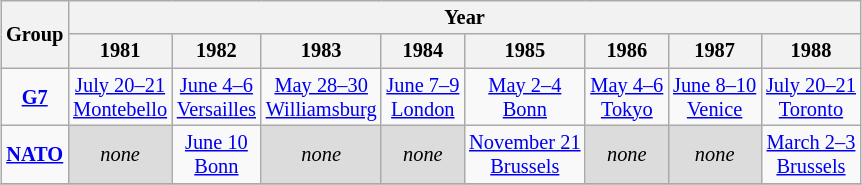<table class="wikitable" style="margin:1em auto; font-size:85%; text-align:center;">
<tr>
<th rowspan="2">Group</th>
<th colspan="8">Year</th>
</tr>
<tr>
<th>1981</th>
<th>1982</th>
<th>1983</th>
<th>1984</th>
<th>1985</th>
<th>1986</th>
<th>1987</th>
<th>1988</th>
</tr>
<tr>
<td><strong><a href='#'>G7</a></strong></td>
<td><a href='#'>July 20–21</a><br> <a href='#'>Montebello</a></td>
<td><a href='#'>June 4–6</a><br> <a href='#'>Versailles</a></td>
<td><a href='#'>May 28–30</a><br> <a href='#'>Williamsburg</a></td>
<td><a href='#'>June 7–9</a><br> <a href='#'>London</a></td>
<td><a href='#'>May 2–4</a><br> <a href='#'>Bonn</a></td>
<td><a href='#'>May 4–6</a><br> <a href='#'>Tokyo</a></td>
<td><a href='#'>June 8–10</a><br> <a href='#'>Venice</a></td>
<td><a href='#'>July 20–21</a><br> <a href='#'>Toronto</a></td>
</tr>
<tr>
<td><strong><a href='#'>NATO</a></strong></td>
<td style="background:#dcdcdc;"><em>none</em></td>
<td><a href='#'>June 10</a><br> <a href='#'>Bonn</a></td>
<td style="background:#dcdcdc;"><em>none</em></td>
<td style="background:#dcdcdc;"><em>none</em></td>
<td><a href='#'>November 21</a><br> <a href='#'>Brussels</a></td>
<td style="background:#dcdcdc;"><em>none</em></td>
<td style="background:#dcdcdc;"><em>none</em></td>
<td><a href='#'>March 2–3</a><br> <a href='#'>Brussels</a></td>
</tr>
<tr>
</tr>
</table>
